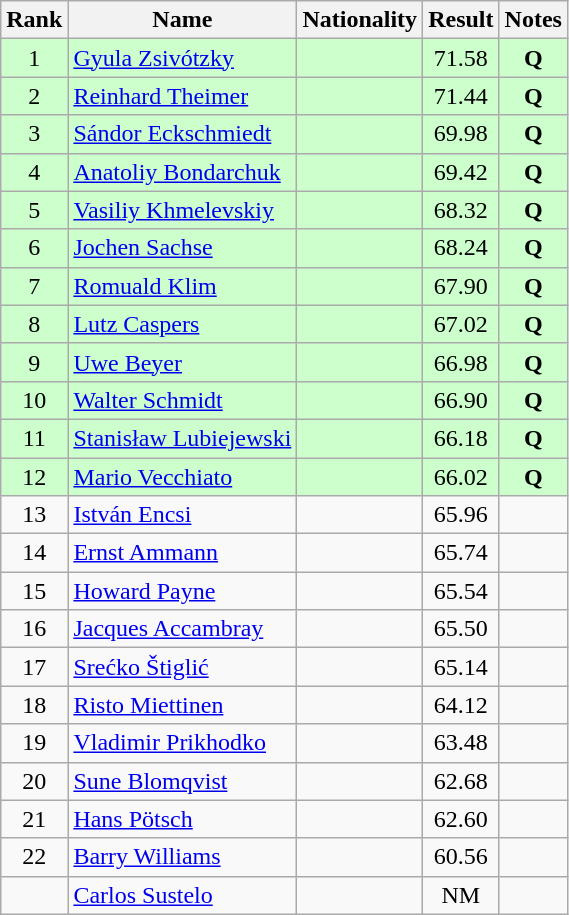<table class="wikitable sortable" style="text-align:center">
<tr>
<th>Rank</th>
<th>Name</th>
<th>Nationality</th>
<th>Result</th>
<th>Notes</th>
</tr>
<tr bgcolor=ccffcc>
<td>1</td>
<td align=left><a href='#'>Gyula Zsivótzky</a></td>
<td align=left></td>
<td>71.58</td>
<td><strong>Q</strong></td>
</tr>
<tr bgcolor=ccffcc>
<td>2</td>
<td align=left><a href='#'>Reinhard Theimer</a></td>
<td align=left></td>
<td>71.44</td>
<td><strong>Q</strong></td>
</tr>
<tr bgcolor=ccffcc>
<td>3</td>
<td align=left><a href='#'>Sándor Eckschmiedt</a></td>
<td align=left></td>
<td>69.98</td>
<td><strong>Q</strong></td>
</tr>
<tr bgcolor=ccffcc>
<td>4</td>
<td align=left><a href='#'>Anatoliy Bondarchuk</a></td>
<td align=left></td>
<td>69.42</td>
<td><strong>Q</strong></td>
</tr>
<tr bgcolor=ccffcc>
<td>5</td>
<td align=left><a href='#'>Vasiliy Khmelevskiy</a></td>
<td align=left></td>
<td>68.32</td>
<td><strong>Q</strong></td>
</tr>
<tr bgcolor=ccffcc>
<td>6</td>
<td align=left><a href='#'>Jochen Sachse</a></td>
<td align=left></td>
<td>68.24</td>
<td><strong>Q</strong></td>
</tr>
<tr bgcolor=ccffcc>
<td>7</td>
<td align=left><a href='#'>Romuald Klim</a></td>
<td align=left></td>
<td>67.90</td>
<td><strong>Q</strong></td>
</tr>
<tr bgcolor=ccffcc>
<td>8</td>
<td align=left><a href='#'>Lutz Caspers</a></td>
<td align=left></td>
<td>67.02</td>
<td><strong>Q</strong></td>
</tr>
<tr bgcolor=ccffcc>
<td>9</td>
<td align=left><a href='#'>Uwe Beyer</a></td>
<td align=left></td>
<td>66.98</td>
<td><strong>Q</strong></td>
</tr>
<tr bgcolor=ccffcc>
<td>10</td>
<td align=left><a href='#'>Walter Schmidt</a></td>
<td align=left></td>
<td>66.90</td>
<td><strong>Q</strong></td>
</tr>
<tr bgcolor=ccffcc>
<td>11</td>
<td align=left><a href='#'>Stanisław Lubiejewski</a></td>
<td align=left></td>
<td>66.18</td>
<td><strong>Q</strong></td>
</tr>
<tr bgcolor=ccffcc>
<td>12</td>
<td align=left><a href='#'>Mario Vecchiato</a></td>
<td align=left></td>
<td>66.02</td>
<td><strong>Q</strong></td>
</tr>
<tr>
<td>13</td>
<td align=left><a href='#'>István Encsi</a></td>
<td align=left></td>
<td>65.96</td>
<td></td>
</tr>
<tr>
<td>14</td>
<td align=left><a href='#'>Ernst Ammann</a></td>
<td align=left></td>
<td>65.74</td>
<td></td>
</tr>
<tr>
<td>15</td>
<td align=left><a href='#'>Howard Payne</a></td>
<td align=left></td>
<td>65.54</td>
<td></td>
</tr>
<tr>
<td>16</td>
<td align=left><a href='#'>Jacques Accambray</a></td>
<td align=left></td>
<td>65.50</td>
<td></td>
</tr>
<tr>
<td>17</td>
<td align=left><a href='#'>Srećko Štiglić</a></td>
<td align=left></td>
<td>65.14</td>
<td></td>
</tr>
<tr>
<td>18</td>
<td align=left><a href='#'>Risto Miettinen</a></td>
<td align=left></td>
<td>64.12</td>
<td></td>
</tr>
<tr>
<td>19</td>
<td align=left><a href='#'>Vladimir Prikhodko</a></td>
<td align=left></td>
<td>63.48</td>
<td></td>
</tr>
<tr>
<td>20</td>
<td align=left><a href='#'>Sune Blomqvist</a></td>
<td align=left></td>
<td>62.68</td>
<td></td>
</tr>
<tr>
<td>21</td>
<td align=left><a href='#'>Hans Pötsch</a></td>
<td align=left></td>
<td>62.60</td>
<td></td>
</tr>
<tr>
<td>22</td>
<td align=left><a href='#'>Barry Williams</a></td>
<td align=left></td>
<td>60.56</td>
<td></td>
</tr>
<tr>
<td></td>
<td align=left><a href='#'>Carlos Sustelo</a></td>
<td align=left></td>
<td>NM</td>
<td></td>
</tr>
</table>
